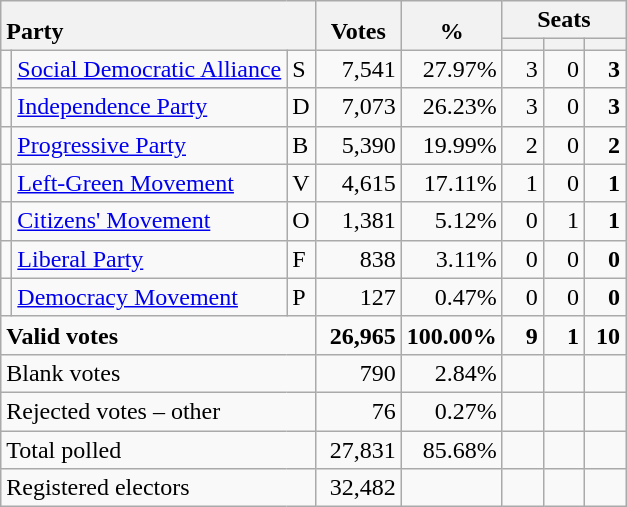<table class="wikitable" border="1" style="text-align:right;">
<tr>
<th style="text-align:left;" valign=bottom rowspan=2 colspan=3>Party</th>
<th align=center valign=bottom rowspan=2 width="50">Votes</th>
<th align=center valign=bottom rowspan=2 width="50">%</th>
<th colspan=3>Seats</th>
</tr>
<tr>
<th align=center valign=bottom width="20"><small></small></th>
<th align=center valign=bottom width="20"><small><a href='#'></a></small></th>
<th align=center valign=bottom width="20"><small></small></th>
</tr>
<tr>
<td></td>
<td align=left style="white-space: nowrap;"><a href='#'>Social Democratic Alliance</a></td>
<td align=left>S</td>
<td>7,541</td>
<td>27.97%</td>
<td>3</td>
<td>0</td>
<td><strong>3</strong></td>
</tr>
<tr>
<td></td>
<td align=left><a href='#'>Independence Party</a></td>
<td align=left>D</td>
<td>7,073</td>
<td>26.23%</td>
<td>3</td>
<td>0</td>
<td><strong>3</strong></td>
</tr>
<tr>
<td></td>
<td align=left><a href='#'>Progressive Party</a></td>
<td align=left>B</td>
<td>5,390</td>
<td>19.99%</td>
<td>2</td>
<td>0</td>
<td><strong>2</strong></td>
</tr>
<tr>
<td></td>
<td align=left><a href='#'>Left-Green Movement</a></td>
<td align=left>V</td>
<td>4,615</td>
<td>17.11%</td>
<td>1</td>
<td>0</td>
<td><strong>1</strong></td>
</tr>
<tr>
<td></td>
<td align=left><a href='#'>Citizens' Movement</a></td>
<td align=left>O</td>
<td>1,381</td>
<td>5.12%</td>
<td>0</td>
<td>1</td>
<td><strong>1</strong></td>
</tr>
<tr>
<td></td>
<td align=left><a href='#'>Liberal Party</a></td>
<td align=left>F</td>
<td>838</td>
<td>3.11%</td>
<td>0</td>
<td>0</td>
<td><strong>0</strong></td>
</tr>
<tr>
<td></td>
<td align=left><a href='#'>Democracy Movement</a></td>
<td align=left>P</td>
<td>127</td>
<td>0.47%</td>
<td>0</td>
<td>0</td>
<td><strong>0</strong></td>
</tr>
<tr style="font-weight:bold">
<td align=left colspan=3>Valid votes</td>
<td>26,965</td>
<td>100.00%</td>
<td>9</td>
<td>1</td>
<td>10</td>
</tr>
<tr>
<td align=left colspan=3>Blank votes</td>
<td>790</td>
<td>2.84%</td>
<td></td>
<td></td>
<td></td>
</tr>
<tr>
<td align=left colspan=3>Rejected votes – other</td>
<td>76</td>
<td>0.27%</td>
<td></td>
<td></td>
<td></td>
</tr>
<tr>
<td align=left colspan=3>Total polled</td>
<td>27,831</td>
<td>85.68%</td>
<td></td>
<td></td>
<td></td>
</tr>
<tr>
<td align=left colspan=3>Registered electors</td>
<td>32,482</td>
<td></td>
<td></td>
<td></td>
<td></td>
</tr>
</table>
